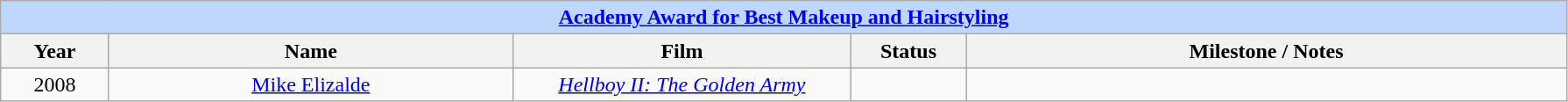<table class="wikitable" style="text-align: center">
<tr ---- bgcolor="#bfd7ff">
<td colspan=5 align=center><strong><a href='#'>Academy Award for Best Makeup and Hairstyling</a></strong></td>
</tr>
<tr ---- bgcolor="#ebf5ff">
<th width="75">Year</th>
<th width="300">Name</th>
<th width="250">Film</th>
<th width="80">Status</th>
<th width="450">Milestone / Notes</th>
</tr>
<tr>
<td>2008</td>
<td><a href='#'>Mike Elizalde</a></td>
<td><em><a href='#'>Hellboy II: The Golden Army</a></em></td>
<td></td>
<td></td>
</tr>
</table>
